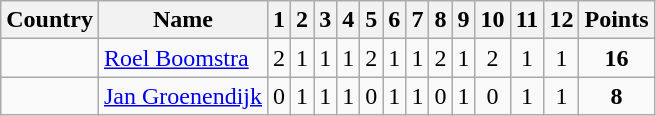<table class="wikitable">
<tr>
<th>Country</th>
<th>Name</th>
<th>1</th>
<th>2</th>
<th>3</th>
<th>4</th>
<th>5</th>
<th>6</th>
<th>7</th>
<th>8</th>
<th>9</th>
<th>10</th>
<th>11</th>
<th>12</th>
<th>Points</th>
</tr>
<tr align="center">
<td align="left"></td>
<td align="left"><a href='#'>Roel Boomstra</a></td>
<td>2</td>
<td>1</td>
<td>1</td>
<td>1</td>
<td>2</td>
<td>1</td>
<td>1</td>
<td>2</td>
<td>1</td>
<td>2</td>
<td>1</td>
<td>1</td>
<td><strong>16</strong></td>
</tr>
<tr align="center">
<td align="left"></td>
<td align="left"><a href='#'>Jan Groenendijk</a></td>
<td>0</td>
<td>1</td>
<td>1</td>
<td>1</td>
<td>0</td>
<td>1</td>
<td>1</td>
<td>0</td>
<td>1</td>
<td>0</td>
<td>1</td>
<td>1</td>
<td><strong>8</strong></td>
</tr>
</table>
